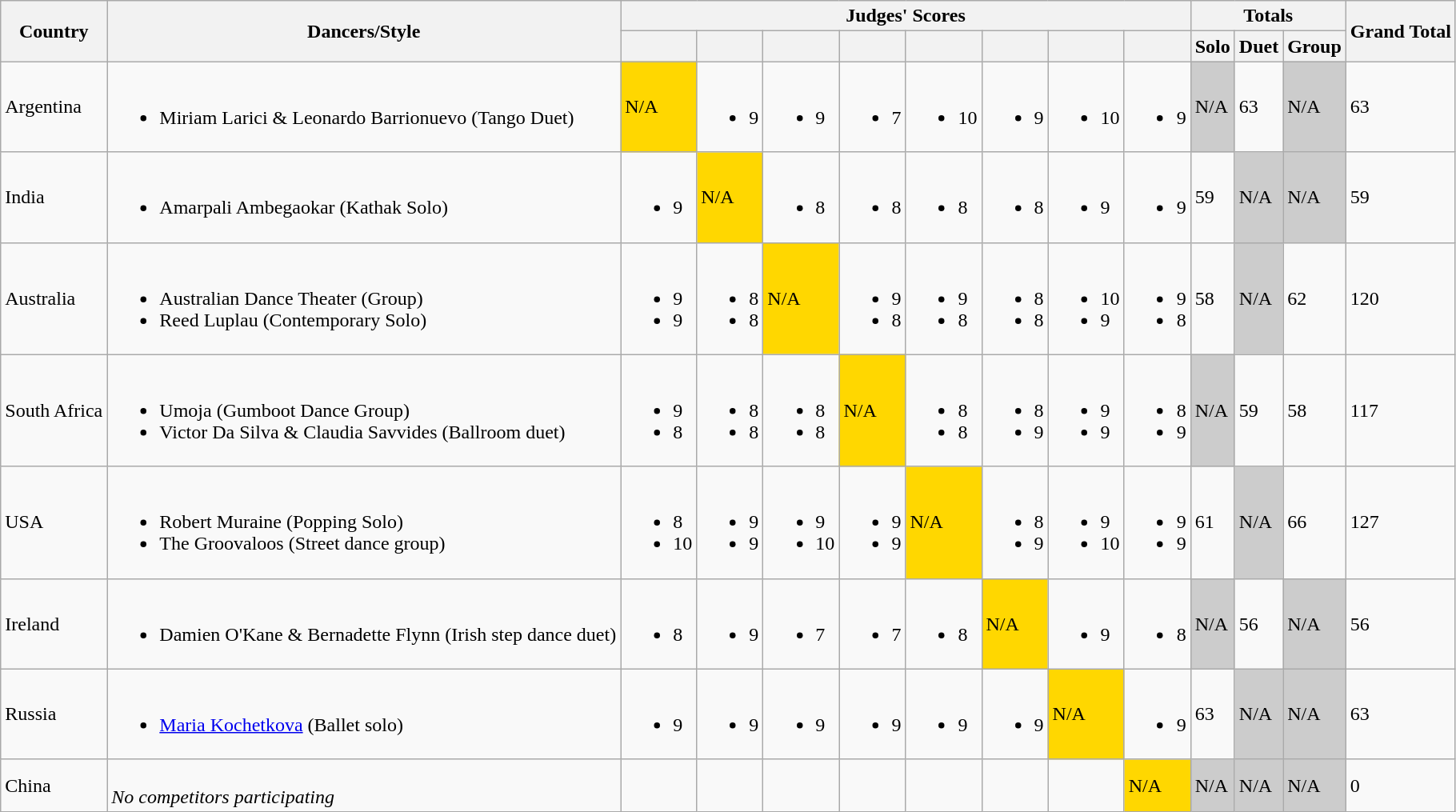<table class="wikitable">
<tr>
<th rowspan="2">Country</th>
<th rowspan="2">Dancers/Style</th>
<th colspan="8">Judges' Scores</th>
<th colspan="3">Totals</th>
<th rowspan="2">Grand Total</th>
</tr>
<tr>
<th></th>
<th></th>
<th></th>
<th></th>
<th></th>
<th></th>
<th></th>
<th></th>
<th>Solo</th>
<th>Duet</th>
<th>Group</th>
</tr>
<tr>
<td>Argentina</td>
<td><br><ul><li>Miriam Larici & Leonardo Barrionuevo (Tango Duet)</li></ul></td>
<td bgcolor="gold">N/A</td>
<td><br><ul><li>9</li></ul></td>
<td><br><ul><li>9</li></ul></td>
<td><br><ul><li>7</li></ul></td>
<td><br><ul><li>10</li></ul></td>
<td><br><ul><li>9</li></ul></td>
<td><br><ul><li>10</li></ul></td>
<td><br><ul><li>9</li></ul></td>
<td bgcolor="CCCCCC">N/A</td>
<td>63</td>
<td bgcolor="CCCCCC">N/A</td>
<td>63</td>
</tr>
<tr>
<td>India</td>
<td><br><ul><li>Amarpali Ambegaokar (Kathak Solo)</li></ul></td>
<td><br><ul><li>9</li></ul></td>
<td bgcolor="gold">N/A</td>
<td><br><ul><li>8</li></ul></td>
<td><br><ul><li>8</li></ul></td>
<td><br><ul><li>8</li></ul></td>
<td><br><ul><li>8</li></ul></td>
<td><br><ul><li>9</li></ul></td>
<td><br><ul><li>9</li></ul></td>
<td>59</td>
<td bgcolor="CCCCCC">N/A</td>
<td bgcolor="CCCCCC">N/A</td>
<td>59</td>
</tr>
<tr>
<td>Australia</td>
<td><br><ul><li>Australian Dance Theater (Group)</li><li>Reed Luplau (Contemporary Solo)</li></ul></td>
<td><br><ul><li>9</li><li>9</li></ul></td>
<td><br><ul><li>8</li><li>8</li></ul></td>
<td bgcolor="gold">N/A</td>
<td><br><ul><li>9</li><li>8</li></ul></td>
<td><br><ul><li>9</li><li>8</li></ul></td>
<td><br><ul><li>8</li><li>8</li></ul></td>
<td><br><ul><li>10</li><li>9</li></ul></td>
<td><br><ul><li>9</li><li>8</li></ul></td>
<td>58</td>
<td bgcolor="CCCCCC">N/A</td>
<td>62</td>
<td>120</td>
</tr>
<tr>
<td>South Africa</td>
<td><br><ul><li>Umoja (Gumboot Dance Group)</li><li>Victor Da Silva & Claudia Savvides (Ballroom duet)</li></ul></td>
<td><br><ul><li>9</li><li>8</li></ul></td>
<td><br><ul><li>8</li><li>8</li></ul></td>
<td><br><ul><li>8</li><li>8</li></ul></td>
<td bgcolor="gold">N/A</td>
<td><br><ul><li>8</li><li>8</li></ul></td>
<td><br><ul><li>8</li><li>9</li></ul></td>
<td><br><ul><li>9</li><li>9</li></ul></td>
<td><br><ul><li>8</li><li>9</li></ul></td>
<td bgcolor="CCCCCC">N/A</td>
<td>59</td>
<td>58</td>
<td>117</td>
</tr>
<tr>
<td>USA</td>
<td><br><ul><li>Robert Muraine (Popping Solo)</li><li>The Groovaloos (Street dance group)</li></ul></td>
<td><br><ul><li>8</li><li>10</li></ul></td>
<td><br><ul><li>9</li><li>9</li></ul></td>
<td><br><ul><li>9</li><li>10</li></ul></td>
<td><br><ul><li>9</li><li>9</li></ul></td>
<td bgcolor="gold">N/A</td>
<td><br><ul><li>8</li><li>9</li></ul></td>
<td><br><ul><li>9</li><li>10</li></ul></td>
<td><br><ul><li>9</li><li>9</li></ul></td>
<td>61</td>
<td bgcolor="CCCCCC">N/A</td>
<td>66</td>
<td>127</td>
</tr>
<tr>
<td>Ireland</td>
<td><br><ul><li>Damien O'Kane & Bernadette Flynn (Irish step dance duet)</li></ul></td>
<td><br><ul><li>8</li></ul></td>
<td><br><ul><li>9</li></ul></td>
<td><br><ul><li>7</li></ul></td>
<td><br><ul><li>7</li></ul></td>
<td><br><ul><li>8</li></ul></td>
<td bgcolor="gold">N/A</td>
<td><br><ul><li>9</li></ul></td>
<td><br><ul><li>8</li></ul></td>
<td bgcolor="CCCCCC">N/A</td>
<td>56</td>
<td bgcolor="CCCCCC">N/A</td>
<td>56</td>
</tr>
<tr>
<td>Russia</td>
<td><br><ul><li><a href='#'>Maria Kochetkova</a> (Ballet solo)</li></ul></td>
<td><br><ul><li>9</li></ul></td>
<td><br><ul><li>9</li></ul></td>
<td><br><ul><li>9</li></ul></td>
<td><br><ul><li>9</li></ul></td>
<td><br><ul><li>9</li></ul></td>
<td><br><ul><li>9</li></ul></td>
<td bgcolor="gold">N/A</td>
<td><br><ul><li>9</li></ul></td>
<td>63</td>
<td bgcolor="CCCCCC">N/A</td>
<td bgcolor="CCCCCC">N/A</td>
<td>63</td>
</tr>
<tr>
<td>China</td>
<td><br><em>No competitors participating</em></td>
<td></td>
<td></td>
<td></td>
<td></td>
<td></td>
<td></td>
<td></td>
<td bgcolor="gold">N/A</td>
<td bgcolor="CCCCCC">N/A</td>
<td bgcolor="CCCCCC">N/A</td>
<td bgcolor="CCCCCC">N/A</td>
<td>0</td>
</tr>
</table>
